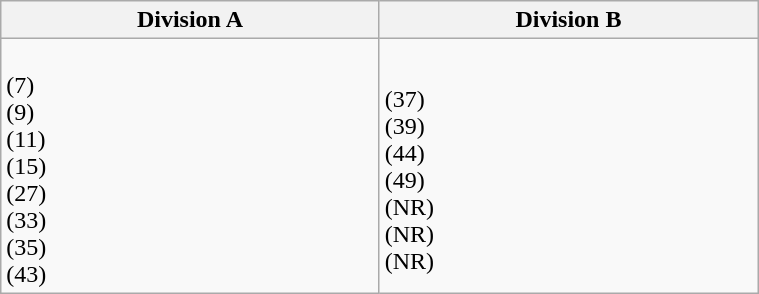<table class="wikitable" width="40%">
<tr>
<th width="50%">Division A</th>
<th width="50%">Division B</th>
</tr>
<tr>
<td><br> (7)<br>
 (9)<br>
 (11)<br>
 (15)<br>
 (27)<br>
 (33)<br>
 (35)<br>
 (43)<br></td>
<td><br> (37)<br>
 (39)<br>
 (44)<br>
 (49)<br>
 (NR)<br>
 (NR)<br>
 (NR)</td>
</tr>
</table>
